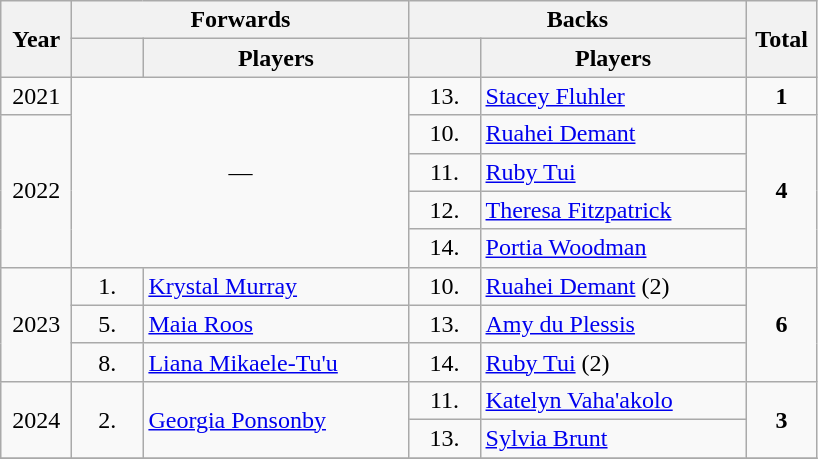<table class="wikitable">
<tr>
<th width=40 rowspan=2>Year</th>
<th colspan=2>Forwards</th>
<th colspan=2>Backs</th>
<th width=40 rowspan=2>Total</th>
</tr>
<tr>
<th width=40></th>
<th width=170>Players</th>
<th width=40></th>
<th width=170>Players</th>
</tr>
<tr>
<td align=center>2021</td>
<td align=center rowspan=5 colspan=2>—</td>
<td align=center>13.</td>
<td><a href='#'>Stacey Fluhler</a></td>
<td align=center><strong>1</strong></td>
</tr>
<tr>
<td align=center rowspan=4>2022</td>
<td align=center>10.</td>
<td><a href='#'>Ruahei Demant</a></td>
<td align=center rowspan=4><strong>4</strong></td>
</tr>
<tr>
<td align=center>11.</td>
<td><a href='#'>Ruby Tui</a></td>
</tr>
<tr>
<td align=center>12.</td>
<td><a href='#'>Theresa Fitzpatrick</a></td>
</tr>
<tr>
<td align=center>14.</td>
<td><a href='#'>Portia Woodman</a></td>
</tr>
<tr>
<td align=center rowspan=3>2023</td>
<td align=center>1.</td>
<td><a href='#'>Krystal Murray</a></td>
<td align=center>10.</td>
<td><a href='#'>Ruahei Demant</a> (2)</td>
<td align=center rowspan=3><strong>6</strong></td>
</tr>
<tr>
<td align=center>5.</td>
<td><a href='#'>Maia Roos</a></td>
<td align=center>13.</td>
<td><a href='#'>Amy du Plessis</a></td>
</tr>
<tr>
<td align=center>8.</td>
<td><a href='#'>Liana Mikaele-Tu'u</a></td>
<td align=center>14.</td>
<td><a href='#'>Ruby Tui</a> (2)</td>
</tr>
<tr>
<td align=center rowspan=2>2024</td>
<td align=center rowspan=2>2.</td>
<td rowspan=2><a href='#'>Georgia Ponsonby</a></td>
<td align=center>11.</td>
<td><a href='#'>Katelyn Vaha'akolo</a></td>
<td align=center rowspan=2><strong>3</strong></td>
</tr>
<tr>
<td align=center>13.</td>
<td><a href='#'>Sylvia Brunt</a></td>
</tr>
<tr>
</tr>
</table>
